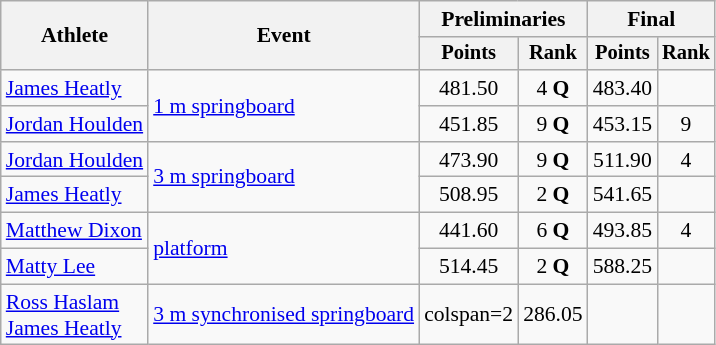<table class="wikitable" style="font-size:90%;">
<tr>
<th rowspan=2>Athlete</th>
<th rowspan=2>Event</th>
<th colspan=2>Preliminaries</th>
<th colspan=2>Final</th>
</tr>
<tr style="font-size:95%">
<th>Points</th>
<th>Rank</th>
<th>Points</th>
<th>Rank</th>
</tr>
<tr align=center>
<td align=left><a href='#'>James Heatly</a></td>
<td style="text-align:left;" rowspan="2"><a href='#'>1 m springboard</a></td>
<td>481.50</td>
<td>4 <strong>Q</strong></td>
<td>483.40</td>
<td></td>
</tr>
<tr align=center>
<td align=left><a href='#'>Jordan Houlden</a></td>
<td>451.85</td>
<td>9 <strong>Q</strong></td>
<td>453.15</td>
<td>9</td>
</tr>
<tr align=center>
<td align=left><a href='#'>Jordan Houlden</a></td>
<td style="text-align:left;" rowspan="2"><a href='#'>3 m springboard</a></td>
<td>473.90</td>
<td>9 <strong>Q</strong></td>
<td>511.90</td>
<td>4</td>
</tr>
<tr align=center>
<td align=left><a href='#'>James Heatly</a></td>
<td>508.95</td>
<td>2 <strong>Q</strong></td>
<td>541.65</td>
<td></td>
</tr>
<tr align=center>
<td align=left><a href='#'>Matthew Dixon</a></td>
<td style="text-align:left;" rowspan="2"><a href='#'>platform</a></td>
<td>441.60</td>
<td>6 <strong>Q</strong></td>
<td>493.85</td>
<td>4</td>
</tr>
<tr align=center>
<td align=left><a href='#'>Matty Lee</a></td>
<td>514.45</td>
<td>2 <strong>Q</strong></td>
<td>588.25</td>
<td></td>
</tr>
<tr align=center>
<td align=left><a href='#'>Ross Haslam</a><br><a href='#'>James Heatly</a></td>
<td align=left><a href='#'>3 m synchronised springboard</a></td>
<td>colspan=2 </td>
<td>286.05</td>
<td></td>
</tr>
</table>
